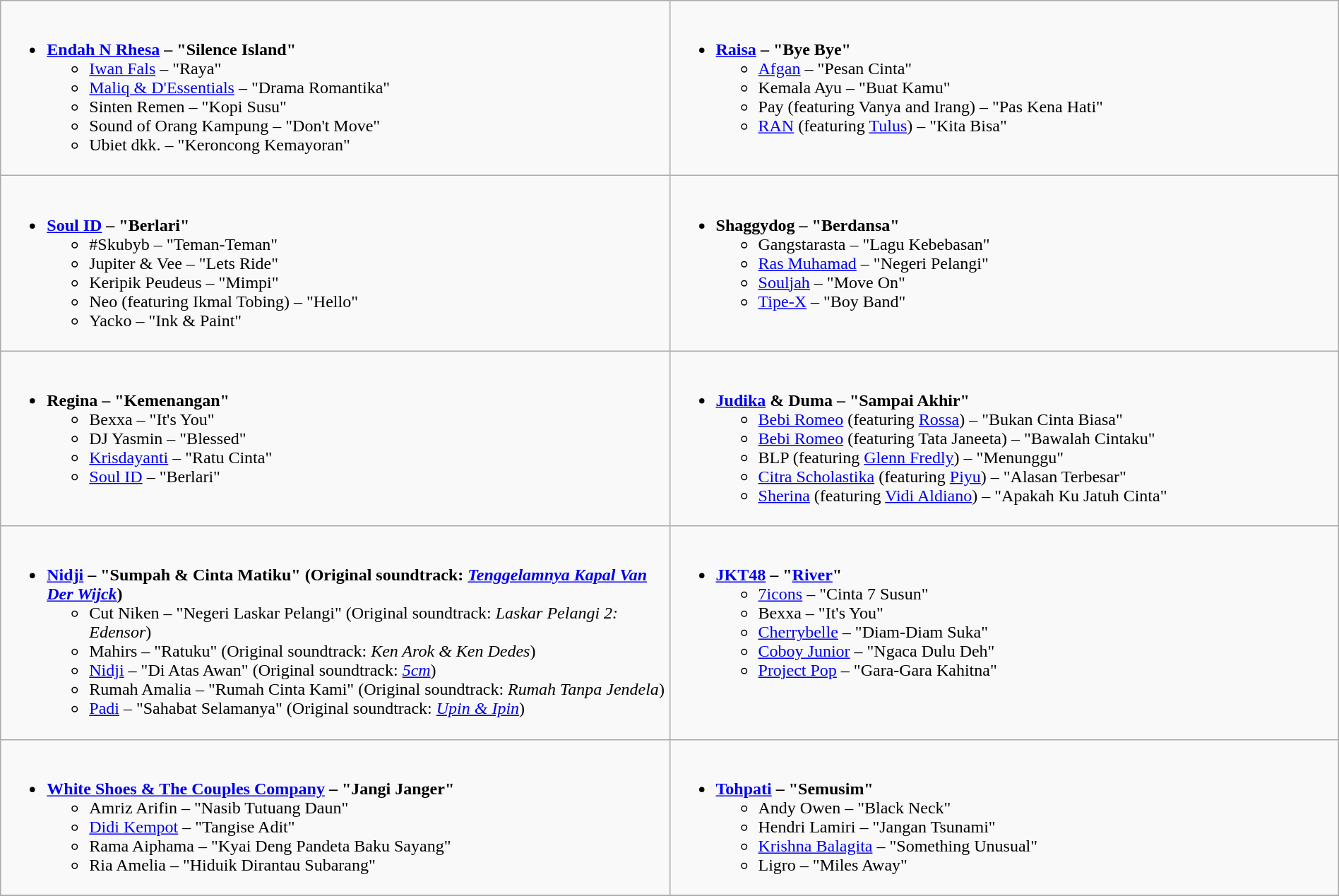<table class="wikitable" style="width:100%">
<tr>
<td valign="top" width="50%"><br><ul><li><strong><a href='#'>Endah N Rhesa</a> – "Silence Island"</strong><ul><li><a href='#'>Iwan Fals</a> – "Raya"</li><li><a href='#'>Maliq & D'Essentials</a> – "Drama Romantika"</li><li>Sinten Remen – "Kopi Susu"</li><li>Sound of Orang Kampung – "Don't Move"</li><li>Ubiet dkk. – "Keroncong Kemayoran"</li></ul></li></ul></td>
<td valign="top" width="50%"><br><ul><li><strong><a href='#'>Raisa</a> – "Bye Bye"</strong><ul><li><a href='#'>Afgan</a> – "Pesan Cinta"</li><li>Kemala Ayu – "Buat Kamu"</li><li>Pay (featuring Vanya and Irang) – "Pas Kena Hati"</li><li><a href='#'>RAN</a> (featuring <a href='#'>Tulus</a>) – "Kita Bisa"</li></ul></li></ul></td>
</tr>
<tr>
<td valign="top" width="50%"><br><ul><li><strong><a href='#'>Soul ID</a> – "Berlari"</strong><ul><li>#Skubyb – "Teman-Teman"</li><li>Jupiter & Vee – "Lets Ride"</li><li>Keripik Peudeus – "Mimpi"</li><li>Neo (featuring Ikmal Tobing) – "Hello"</li><li>Yacko – "Ink & Paint"</li></ul></li></ul></td>
<td valign="top" width="50%"><br><ul><li><strong>Shaggydog – "Berdansa"</strong><ul><li>Gangstarasta – "Lagu Kebebasan"</li><li><a href='#'>Ras Muhamad</a> – "Negeri Pelangi"</li><li><a href='#'>Souljah</a> – "Move On"</li><li><a href='#'>Tipe-X</a> – "Boy Band"</li></ul></li></ul></td>
</tr>
<tr>
<td valign="top" width="50%"><br><ul><li><strong>Regina – "Kemenangan"</strong><ul><li>Bexxa – "It's You"</li><li>DJ Yasmin – "Blessed"</li><li><a href='#'>Krisdayanti</a> – "Ratu Cinta"</li><li><a href='#'>Soul ID</a> – "Berlari"</li></ul></li></ul></td>
<td valign="top" width="50%"><br><ul><li><strong><a href='#'>Judika</a> & Duma – "Sampai Akhir"</strong><ul><li><a href='#'>Bebi Romeo</a> (featuring <a href='#'>Rossa</a>) – "Bukan Cinta Biasa"</li><li><a href='#'>Bebi Romeo</a> (featuring Tata Janeeta) – "Bawalah Cintaku"</li><li>BLP (featuring <a href='#'>Glenn Fredly</a>) – "Menunggu"</li><li><a href='#'>Citra Scholastika</a> (featuring <a href='#'>Piyu</a>) – "Alasan Terbesar"</li><li><a href='#'>Sherina</a> (featuring <a href='#'>Vidi Aldiano</a>) – "Apakah Ku Jatuh Cinta"</li></ul></li></ul></td>
</tr>
<tr>
<td valign="top" width="50%"><br><ul><li><strong><a href='#'>Nidji</a> – "Sumpah & Cinta Matiku" (Original soundtrack: <em><a href='#'>Tenggelamnya Kapal Van Der Wijck</a></em>)</strong><ul><li>Cut Niken – "Negeri Laskar Pelangi" (Original soundtrack: <em>Laskar Pelangi 2: Edensor</em>)</li><li>Mahirs – "Ratuku" (Original soundtrack: <em>Ken Arok & Ken Dedes</em>)</li><li><a href='#'>Nidji</a> – "Di Atas Awan" (Original soundtrack: <em><a href='#'>5cm</a></em>)</li><li>Rumah Amalia – "Rumah Cinta Kami" (Original soundtrack: <em>Rumah Tanpa Jendela</em>)</li><li><a href='#'>Padi</a> – "Sahabat Selamanya" (Original soundtrack: <em><a href='#'>Upin & Ipin</a></em>)</li></ul></li></ul></td>
<td valign="top" width="50%"><br><ul><li><strong><a href='#'>JKT48</a> – "<a href='#'>River</a>"</strong><ul><li><a href='#'>7icons</a> – "Cinta 7 Susun"</li><li>Bexxa – "It's You"</li><li><a href='#'>Cherrybelle</a> – "Diam-Diam Suka"</li><li><a href='#'>Coboy Junior</a> – "Ngaca Dulu Deh"</li><li><a href='#'>Project Pop</a> – "Gara-Gara Kahitna"</li></ul></li></ul></td>
</tr>
<tr>
<td valign="top" width="50%"><br><ul><li><strong><a href='#'>White Shoes & The Couples Company</a> – "Jangi Janger"</strong><ul><li>Amriz Arifin – "Nasib Tutuang Daun"</li><li><a href='#'>Didi Kempot</a> – "Tangise Adit"</li><li>Rama Aiphama – "Kyai Deng Pandeta Baku Sayang"</li><li>Ria Amelia – "Hiduik Dirantau Subarang"</li></ul></li></ul></td>
<td valign="top" width="50%"><br><ul><li><strong><a href='#'>Tohpati</a> – "Semusim"</strong><ul><li>Andy Owen – "Black Neck"</li><li>Hendri Lamiri – "Jangan Tsunami"</li><li><a href='#'>Krishna Balagita</a> – "Something Unusual"</li><li>Ligro – "Miles Away"</li></ul></li></ul></td>
</tr>
<tr>
</tr>
</table>
